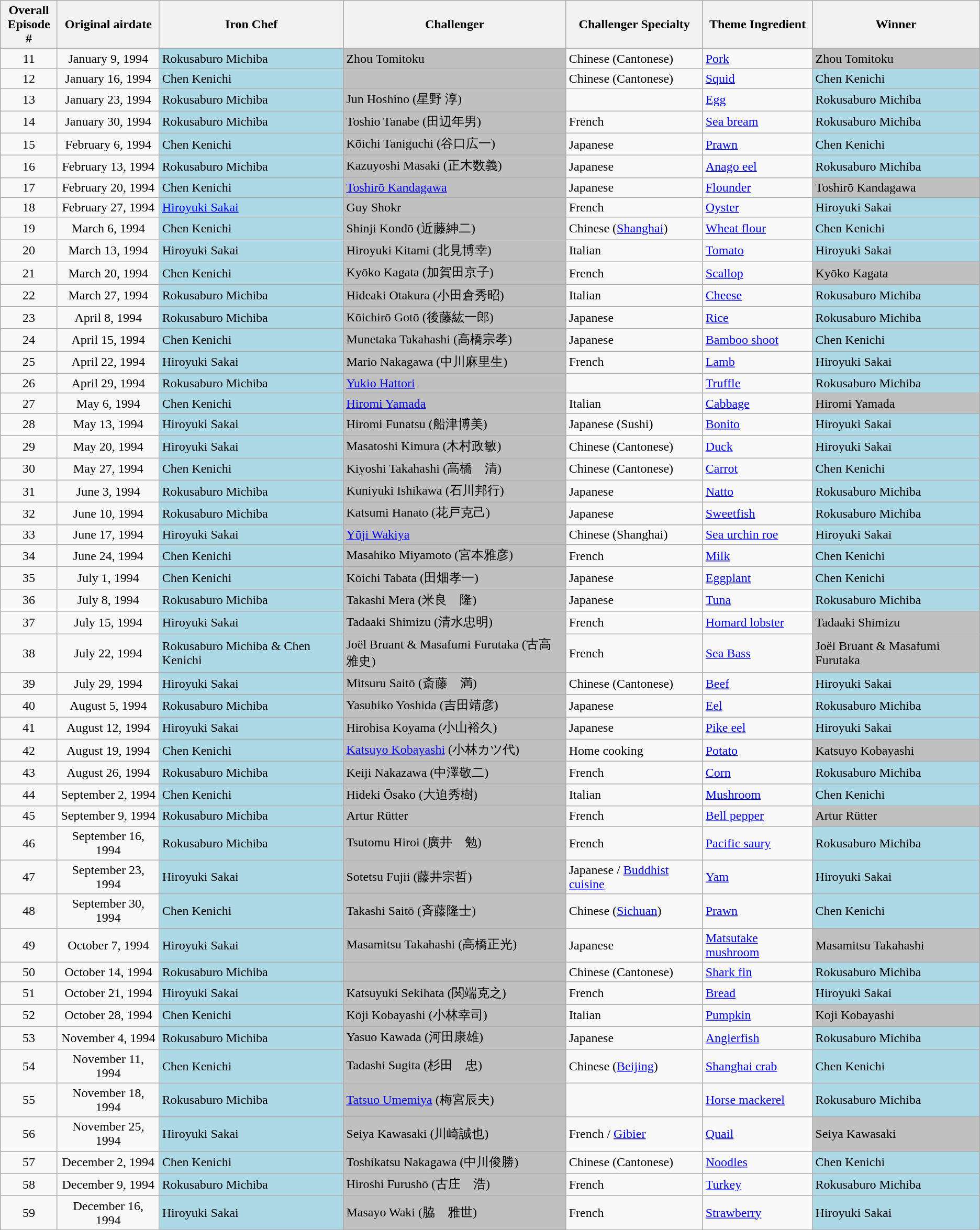<table class="wikitable">
<tr>
<th>Overall<br>Episode #</th>
<th>Original airdate</th>
<th>Iron Chef</th>
<th>Challenger</th>
<th>Challenger Specialty</th>
<th>Theme Ingredient</th>
<th>Winner</th>
</tr>
<tr>
<td align="center">11</td>
<td align="center">January 9, 1994</td>
<td bgcolor="lightblue">Rokusaburo Michiba</td>
<td bgcolor="silver">Zhou Tomitoku</td>
<td>Chinese (Cantonese)</td>
<td><a href='#'>Pork</a></td>
<td bgcolor="silver">Zhou Tomitoku</td>
</tr>
<tr>
<td align="center">12</td>
<td align="center">January 16, 1994</td>
<td bgcolor="lightblue">Chen Kenichi</td>
<td bgcolor="silver"> </td>
<td>Chinese (Cantonese)</td>
<td><a href='#'>Squid</a></td>
<td bgcolor="lightblue">Chen Kenichi</td>
</tr>
<tr>
<td align="center">13</td>
<td align="center">January 23, 1994</td>
<td bgcolor="lightblue">Rokusaburo Michiba</td>
<td bgcolor="silver">Jun Hoshino (星野 淳)</td>
<td></td>
<td><a href='#'>Egg</a></td>
<td bgcolor="lightblue">Rokusaburo Michiba</td>
</tr>
<tr>
<td align="center">14</td>
<td align="center">January 30, 1994</td>
<td bgcolor="lightblue">Rokusaburo Michiba</td>
<td bgcolor="silver">Toshio Tanabe (田辺年男)</td>
<td>French</td>
<td><a href='#'>Sea bream</a></td>
<td bgcolor="lightblue">Rokusaburo Michiba</td>
</tr>
<tr>
<td align="center">15</td>
<td align="center">February 6, 1994</td>
<td bgcolor="lightblue">Chen Kenichi</td>
<td bgcolor="silver">Kōichi Taniguchi (谷口広一)</td>
<td>Japanese</td>
<td><a href='#'>Prawn</a></td>
<td bgcolor="lightblue">Chen Kenichi</td>
</tr>
<tr>
<td align="center">16</td>
<td align="center">February 13, 1994</td>
<td bgcolor="lightblue">Rokusaburo Michiba</td>
<td bgcolor="silver">Kazuyoshi Masaki (正木数義)</td>
<td>Japanese</td>
<td><a href='#'>Anago eel</a></td>
<td bgcolor="lightblue">Rokusaburo Michiba</td>
</tr>
<tr>
<td align="center">17</td>
<td align="center">February 20, 1994</td>
<td bgcolor="lightblue">Chen Kenichi</td>
<td bgcolor="silver"><a href='#'>Toshirō Kandagawa</a></td>
<td>Japanese</td>
<td><a href='#'>Flounder</a></td>
<td bgcolor="silver">Toshirō Kandagawa</td>
</tr>
<tr>
<td align="center">18</td>
<td align="center">February 27, 1994</td>
<td bgcolor="lightblue"><a href='#'>Hiroyuki Sakai</a></td>
<td bgcolor="silver"> Guy Shokr</td>
<td>French</td>
<td><a href='#'>Oyster</a></td>
<td bgcolor="lightblue">Hiroyuki Sakai</td>
</tr>
<tr>
<td align="center">19</td>
<td align="center">March 6, 1994</td>
<td bgcolor="lightblue">Chen Kenichi</td>
<td bgcolor="silver">Shinji Kondō (近藤紳二)</td>
<td>Chinese (<a href='#'>Shanghai</a>)</td>
<td><a href='#'>Wheat flour</a></td>
<td bgcolor="lightblue">Chen Kenichi</td>
</tr>
<tr>
<td align="center">20</td>
<td align="center">March 13, 1994</td>
<td bgcolor="lightblue">Hiroyuki Sakai</td>
<td bgcolor="silver">Hiroyuki Kitami (北見博幸)</td>
<td>Italian</td>
<td><a href='#'>Tomato</a></td>
<td bgcolor="lightblue">Hiroyuki Sakai</td>
</tr>
<tr>
<td align="center">21</td>
<td align="center">March 20, 1994</td>
<td bgcolor="lightblue">Chen Kenichi</td>
<td bgcolor="silver">Kyōko Kagata (加賀田京子)</td>
<td>French</td>
<td><a href='#'>Scallop</a></td>
<td bgcolor="silver">Kyōko Kagata</td>
</tr>
<tr>
<td align="center">22</td>
<td align="center">March 27, 1994</td>
<td bgcolor="lightblue">Rokusaburo Michiba</td>
<td bgcolor="silver">Hideaki Otakura (小田倉秀昭)</td>
<td>Italian</td>
<td><a href='#'>Cheese</a></td>
<td bgcolor="lightblue">Rokusaburo Michiba</td>
</tr>
<tr>
<td align="center">23</td>
<td align="center">April 8, 1994</td>
<td bgcolor="lightblue">Rokusaburo Michiba</td>
<td bgcolor="silver">Kōichirō Gotō (後藤紘一郎)</td>
<td>Japanese</td>
<td><a href='#'>Rice</a></td>
<td bgcolor="lightblue">Rokusaburo Michiba</td>
</tr>
<tr>
<td align="center">24</td>
<td align="center">April 15, 1994</td>
<td bgcolor="lightblue">Chen Kenichi</td>
<td bgcolor="silver">Munetaka Takahashi (高橋宗孝)</td>
<td>Japanese</td>
<td><a href='#'>Bamboo shoot</a></td>
<td bgcolor="lightblue">Chen Kenichi</td>
</tr>
<tr>
<td align="center">25</td>
<td align="center">April 22, 1994</td>
<td bgcolor="lightblue">Hiroyuki Sakai</td>
<td bgcolor="silver">Mario Nakagawa (中川麻里生)</td>
<td>French</td>
<td><a href='#'>Lamb</a></td>
<td bgcolor="lightblue">Hiroyuki Sakai</td>
</tr>
<tr>
<td align="center">26</td>
<td align="center">April 29, 1994</td>
<td bgcolor="lightblue">Rokusaburo Michiba</td>
<td bgcolor="silver"><a href='#'>Yukio Hattori</a></td>
<td></td>
<td><a href='#'>Truffle</a></td>
<td bgcolor="lightblue">Rokusaburo Michiba</td>
</tr>
<tr>
<td align="center">27</td>
<td align="center">May 6, 1994</td>
<td bgcolor="lightblue">Chen Kenichi</td>
<td bgcolor="silver"><a href='#'>Hiromi Yamada</a></td>
<td>Italian</td>
<td><a href='#'>Cabbage</a></td>
<td bgcolor="silver">Hiromi Yamada</td>
</tr>
<tr>
<td align="center">28</td>
<td align="center">May 13, 1994</td>
<td bgcolor="lightblue">Hiroyuki Sakai</td>
<td bgcolor="silver">Hiromi Funatsu (船津博美)</td>
<td>Japanese (Sushi)</td>
<td><a href='#'>Bonito</a></td>
<td bgcolor="lightblue">Hiroyuki Sakai</td>
</tr>
<tr>
<td align="center">29</td>
<td align="center">May 20, 1994</td>
<td bgcolor="lightblue">Hiroyuki Sakai</td>
<td bgcolor="silver">Masatoshi Kimura (木村政敏)</td>
<td>Chinese (Cantonese)</td>
<td><a href='#'>Duck</a></td>
<td bgcolor="lightblue">Hiroyuki Sakai</td>
</tr>
<tr>
<td align="center">30</td>
<td align="center">May 27, 1994</td>
<td bgcolor="lightblue">Chen Kenichi</td>
<td bgcolor="silver">Kiyoshi Takahashi (高橋　清)</td>
<td>Chinese (Cantonese)</td>
<td><a href='#'>Carrot</a></td>
<td bgcolor="lightblue">Chen Kenichi</td>
</tr>
<tr>
<td align="center">31</td>
<td align="center">June 3, 1994</td>
<td bgcolor="lightblue">Rokusaburo Michiba</td>
<td bgcolor="silver">Kuniyuki Ishikawa (石川邦行)</td>
<td>Japanese</td>
<td><a href='#'>Natto</a></td>
<td bgcolor="lightblue">Rokusaburo Michiba</td>
</tr>
<tr>
<td align="center">32</td>
<td align="center">June 10, 1994</td>
<td bgcolor="lightblue">Rokusaburo Michiba</td>
<td bgcolor="silver">Katsumi Hanato (花戸克己)</td>
<td>Japanese</td>
<td><a href='#'>Sweetfish</a></td>
<td bgcolor="lightblue">Rokusaburo Michiba</td>
</tr>
<tr>
<td align="center">33</td>
<td align="center">June 17, 1994</td>
<td bgcolor="lightblue">Hiroyuki Sakai</td>
<td bgcolor="silver"><a href='#'>Yūji Wakiya</a></td>
<td>Chinese (Shanghai)</td>
<td><a href='#'>Sea urchin roe</a></td>
<td bgcolor="lightblue">Hiroyuki Sakai</td>
</tr>
<tr>
<td align="center">34</td>
<td align="center">June 24, 1994</td>
<td bgcolor="lightblue">Chen Kenichi</td>
<td bgcolor="silver">Masahiko Miyamoto (宮本雅彦)</td>
<td>French</td>
<td><a href='#'>Milk</a></td>
<td bgcolor="lightblue">Chen Kenichi</td>
</tr>
<tr>
<td align="center">35</td>
<td align="center">July 1, 1994</td>
<td bgcolor="lightblue">Chen Kenichi</td>
<td bgcolor="silver">Kōichi Tabata (田畑孝一)</td>
<td>Japanese</td>
<td><a href='#'>Eggplant</a></td>
<td bgcolor="lightblue">Chen Kenichi</td>
</tr>
<tr>
<td align="center">36</td>
<td align="center">July 8, 1994</td>
<td bgcolor="lightblue">Rokusaburo Michiba</td>
<td bgcolor="silver">Takashi Mera (米良　隆)</td>
<td>Japanese</td>
<td><a href='#'>Tuna</a></td>
<td bgcolor="lightblue">Rokusaburo Michiba</td>
</tr>
<tr>
<td align="center">37</td>
<td align="center">July 15, 1994</td>
<td bgcolor="lightblue">Hiroyuki Sakai</td>
<td bgcolor="silver">Tadaaki Shimizu (清水忠明)</td>
<td>French</td>
<td><a href='#'>Homard lobster</a></td>
<td bgcolor="silver">Tadaaki Shimizu</td>
</tr>
<tr>
<td align="center">38</td>
<td align="center">July 22, 1994</td>
<td bgcolor="lightblue">Rokusaburo Michiba & Chen Kenichi</td>
<td bgcolor="silver"> Joël Bruant & Masafumi Furutaka (古高雅史)</td>
<td>French</td>
<td><a href='#'>Sea Bass</a></td>
<td bgcolor="silver">Joël Bruant & Masafumi Furutaka</td>
</tr>
<tr>
<td align="center">39</td>
<td align="center">July 29, 1994</td>
<td bgcolor="lightblue">Hiroyuki Sakai</td>
<td bgcolor="silver">Mitsuru Saitō (斎藤　満)</td>
<td>Chinese (Cantonese)</td>
<td><a href='#'>Beef</a></td>
<td bgcolor="lightblue">Hiroyuki Sakai</td>
</tr>
<tr>
<td align="center">40</td>
<td align="center">August 5, 1994</td>
<td bgcolor="lightblue">Rokusaburo Michiba</td>
<td bgcolor="silver">Yasuhiko Yoshida (吉田靖彦)</td>
<td>Japanese</td>
<td><a href='#'>Eel</a></td>
<td bgcolor="lightblue">Rokusaburo Michiba</td>
</tr>
<tr>
<td align="center">41</td>
<td align="center">August 12, 1994</td>
<td bgcolor="lightblue">Hiroyuki Sakai</td>
<td bgcolor="silver">Hirohisa Koyama (小山裕久)</td>
<td>Japanese</td>
<td><a href='#'>Pike eel</a></td>
<td bgcolor="lightblue">Hiroyuki Sakai</td>
</tr>
<tr>
<td align="center">42</td>
<td align="center">August 19, 1994</td>
<td bgcolor="lightblue">Chen Kenichi</td>
<td bgcolor="silver"><a href='#'>Katsuyo Kobayashi</a> (小林カツ代)</td>
<td>Home cooking</td>
<td><a href='#'>Potato</a></td>
<td bgcolor="silver">Katsuyo Kobayashi</td>
</tr>
<tr>
<td align="center">43</td>
<td align="center">August 26, 1994</td>
<td bgcolor="lightblue">Rokusaburo Michiba</td>
<td bgcolor="silver">Keiji Nakazawa (中澤敬二)</td>
<td>French</td>
<td><a href='#'>Corn</a></td>
<td bgcolor="lightblue">Rokusaburo Michiba</td>
</tr>
<tr>
<td align="center">44</td>
<td align="center">September 2, 1994</td>
<td bgcolor="lightblue">Chen Kenichi</td>
<td bgcolor="silver">Hideki Ōsako (大迫秀樹)</td>
<td>Italian</td>
<td><a href='#'>Mushroom</a></td>
<td bgcolor="lightblue">Chen Kenichi</td>
</tr>
<tr>
<td align="center">45</td>
<td align="center">September 9, 1994</td>
<td bgcolor="lightblue">Rokusaburo Michiba</td>
<td bgcolor="silver"> Artur Rütter</td>
<td>French</td>
<td><a href='#'>Bell pepper</a></td>
<td bgcolor="silver">Artur Rütter</td>
</tr>
<tr>
<td align="center">46</td>
<td align="center">September 16, 1994</td>
<td bgcolor="lightblue">Rokusaburo Michiba</td>
<td bgcolor="silver">Tsutomu Hiroi (廣井　勉)</td>
<td>French</td>
<td><a href='#'>Pacific saury</a></td>
<td bgcolor="lightblue">Rokusaburo Michiba</td>
</tr>
<tr>
<td align="center">47</td>
<td align="center">September 23, 1994</td>
<td bgcolor="lightblue">Hiroyuki Sakai</td>
<td bgcolor="silver">Sotetsu Fujii (藤井宗哲)</td>
<td>Japanese / <a href='#'>Buddhist cuisine</a></td>
<td><a href='#'>Yam</a></td>
<td bgcolor="lightblue">Hiroyuki Sakai</td>
</tr>
<tr>
<td align="center">48</td>
<td align="center">September 30, 1994</td>
<td bgcolor="lightblue">Chen Kenichi</td>
<td bgcolor="silver">Takashi Saitō (斉藤隆士)</td>
<td>Chinese (<a href='#'>Sichuan</a>)</td>
<td><a href='#'>Prawn</a></td>
<td bgcolor="lightblue">Chen Kenichi</td>
</tr>
<tr>
<td align="center">49</td>
<td align="center">October 7, 1994</td>
<td bgcolor="lightblue">Hiroyuki Sakai</td>
<td bgcolor="silver">Masamitsu Takahashi (高橋正光)</td>
<td>Japanese</td>
<td><a href='#'>Matsutake mushroom</a></td>
<td bgcolor="silver">Masamitsu Takahashi</td>
</tr>
<tr>
<td align="center">50</td>
<td align="center">October 14, 1994</td>
<td bgcolor="lightblue">Rokusaburo Michiba</td>
<td bgcolor="silver"> </td>
<td>Chinese (Cantonese)</td>
<td><a href='#'>Shark fin</a></td>
<td bgcolor="lightblue">Rokusaburo Michiba</td>
</tr>
<tr>
<td align="center">51</td>
<td align="center">October 21, 1994</td>
<td bgcolor="lightblue">Hiroyuki Sakai</td>
<td bgcolor="silver">Katsuyuki Sekihata (関端克之)</td>
<td>French</td>
<td><a href='#'>Bread</a></td>
<td bgcolor="lightblue">Hiroyuki Sakai</td>
</tr>
<tr>
<td align="center">52</td>
<td align="center">October 28, 1994</td>
<td bgcolor="lightblue">Chen Kenichi</td>
<td bgcolor="silver">Kōji Kobayashi (小林幸司)</td>
<td>Italian</td>
<td><a href='#'>Pumpkin</a></td>
<td bgcolor="silver">Koji Kobayashi</td>
</tr>
<tr>
<td align="center">53</td>
<td align="center">November 4, 1994</td>
<td bgcolor="lightblue">Rokusaburo Michiba</td>
<td bgcolor="silver">Yasuo Kawada (河田康雄)</td>
<td>Japanese</td>
<td><a href='#'>Anglerfish</a></td>
<td bgcolor="lightblue">Rokusaburo Michiba</td>
</tr>
<tr>
<td align="center">54</td>
<td align="center">November 11, 1994</td>
<td bgcolor="lightblue">Chen Kenichi</td>
<td bgcolor="silver">Tadashi Sugita (杉田　忠)</td>
<td>Chinese (<a href='#'>Beijing</a>)</td>
<td><a href='#'>Shanghai crab</a></td>
<td bgcolor="lightblue">Chen Kenichi</td>
</tr>
<tr>
<td align="center">55</td>
<td align="center">November 18, 1994</td>
<td bgcolor="lightblue">Rokusaburo Michiba</td>
<td bgcolor="silver"><a href='#'>Tatsuo Umemiya</a> (梅宮辰夫)</td>
<td></td>
<td><a href='#'>Horse mackerel</a></td>
<td bgcolor="lightblue">Rokusaburo Michiba</td>
</tr>
<tr>
<td align="center">56</td>
<td align="center">November 25, 1994</td>
<td bgcolor="lightblue">Hiroyuki Sakai</td>
<td bgcolor="silver">Seiya Kawasaki (川崎誠也)</td>
<td>French / <a href='#'>Gibier</a></td>
<td><a href='#'>Quail</a></td>
<td bgcolor="silver">Seiya Kawasaki</td>
</tr>
<tr>
<td align="center">57</td>
<td align="center">December 2, 1994</td>
<td bgcolor="lightblue">Chen Kenichi</td>
<td bgcolor="silver">Toshikatsu Nakagawa (中川俊勝)</td>
<td>Chinese (Cantonese)</td>
<td><a href='#'>Noodles</a></td>
<td bgcolor="lightblue">Chen Kenichi</td>
</tr>
<tr>
<td align="center">58</td>
<td align="center">December 9, 1994</td>
<td bgcolor="lightblue">Rokusaburo Michiba</td>
<td bgcolor="silver">Hiroshi Furushō (古庄　浩)</td>
<td>French</td>
<td><a href='#'>Turkey</a></td>
<td bgcolor="lightblue">Rokusaburo Michiba</td>
</tr>
<tr>
<td align="center">59</td>
<td align="center">December 16, 1994</td>
<td bgcolor="lightblue">Hiroyuki Sakai</td>
<td bgcolor="silver">Masayo Waki (脇　雅世)</td>
<td>French</td>
<td><a href='#'>Strawberry</a></td>
<td bgcolor="lightblue">Hiroyuki Sakai</td>
</tr>
</table>
